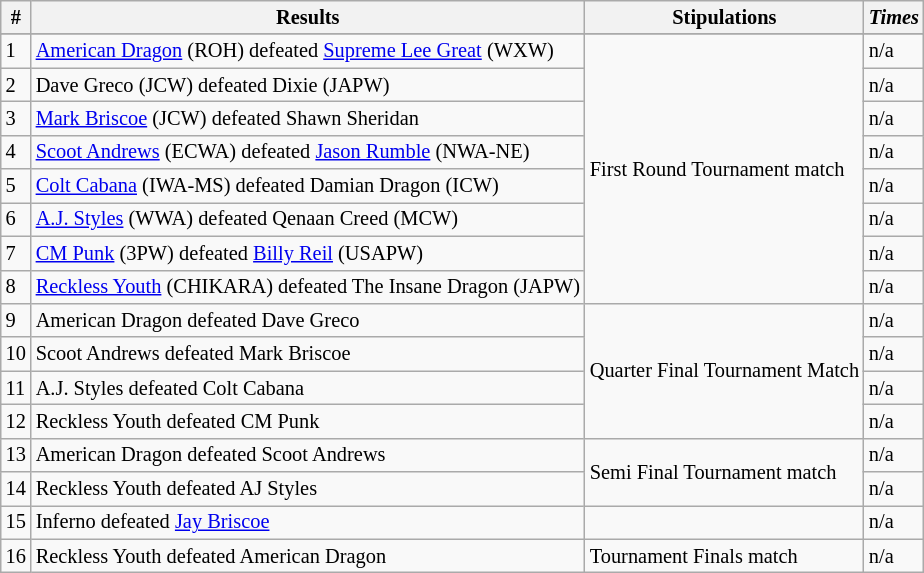<table style="font-size: 85%; text-align: left;" class="wikitable sortable">
<tr>
<th><strong>#</strong></th>
<th><strong>Results</strong></th>
<th><strong>Stipulations</strong></th>
<th><em>Times<strong></th>
</tr>
<tr>
</tr>
<tr>
<td>1</td>
<td><a href='#'>American Dragon</a> (ROH) defeated <a href='#'>Supreme Lee Great</a> (WXW)</td>
<td rowspan="8">First Round Tournament match</td>
<td>n/a</td>
</tr>
<tr>
<td>2</td>
<td>Dave Greco (JCW) defeated Dixie (JAPW)</td>
<td>n/a</td>
</tr>
<tr>
<td>3</td>
<td><a href='#'>Mark Briscoe</a> (JCW) defeated Shawn Sheridan</td>
<td>n/a</td>
</tr>
<tr>
<td>4</td>
<td><a href='#'>Scoot Andrews</a> (ECWA) defeated <a href='#'>Jason Rumble</a> (NWA-NE)</td>
<td>n/a</td>
</tr>
<tr>
<td>5</td>
<td><a href='#'>Colt Cabana</a> (IWA-MS) defeated Damian Dragon (ICW)</td>
<td>n/a</td>
</tr>
<tr>
<td>6</td>
<td><a href='#'>A.J. Styles</a> (WWA) defeated Qenaan Creed (MCW)</td>
<td>n/a</td>
</tr>
<tr>
<td>7</td>
<td><a href='#'>CM Punk</a> (3PW) defeated <a href='#'>Billy Reil</a> (USAPW)</td>
<td>n/a</td>
</tr>
<tr>
<td>8</td>
<td><a href='#'>Reckless Youth</a> (CHIKARA) defeated The Insane Dragon (JAPW)</td>
<td>n/a</td>
</tr>
<tr>
<td>9</td>
<td>American Dragon defeated Dave Greco</td>
<td rowspan="4">Quarter Final Tournament Match</td>
<td>n/a</td>
</tr>
<tr>
<td>10</td>
<td>Scoot Andrews defeated Mark Briscoe</td>
<td>n/a</td>
</tr>
<tr>
<td>11</td>
<td>A.J. Styles defeated Colt Cabana</td>
<td>n/a</td>
</tr>
<tr>
<td>12</td>
<td>Reckless Youth defeated CM Punk</td>
<td>n/a</td>
</tr>
<tr>
<td>13</td>
<td>American Dragon defeated Scoot Andrews</td>
<td rowspan="2">Semi Final Tournament match</td>
<td>n/a</td>
</tr>
<tr>
<td>14</td>
<td>Reckless Youth defeated AJ Styles</td>
<td>n/a</td>
</tr>
<tr>
<td>15</td>
<td>Inferno defeated <a href='#'>Jay Briscoe</a></td>
<td></td>
<td>n/a</td>
</tr>
<tr>
<td>16</td>
<td>Reckless Youth defeated American Dragon</td>
<td>Tournament Finals match</td>
<td>n/a</td>
</tr>
</table>
